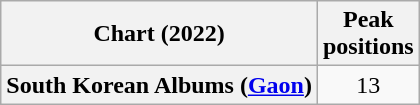<table class="wikitable plainrowheaders" style="text-align:center">
<tr>
<th scope="col">Chart (2022)</th>
<th scope="col">Peak<br>positions</th>
</tr>
<tr>
<th scope="row">South Korean Albums (<a href='#'>Gaon</a>)</th>
<td>13</td>
</tr>
</table>
